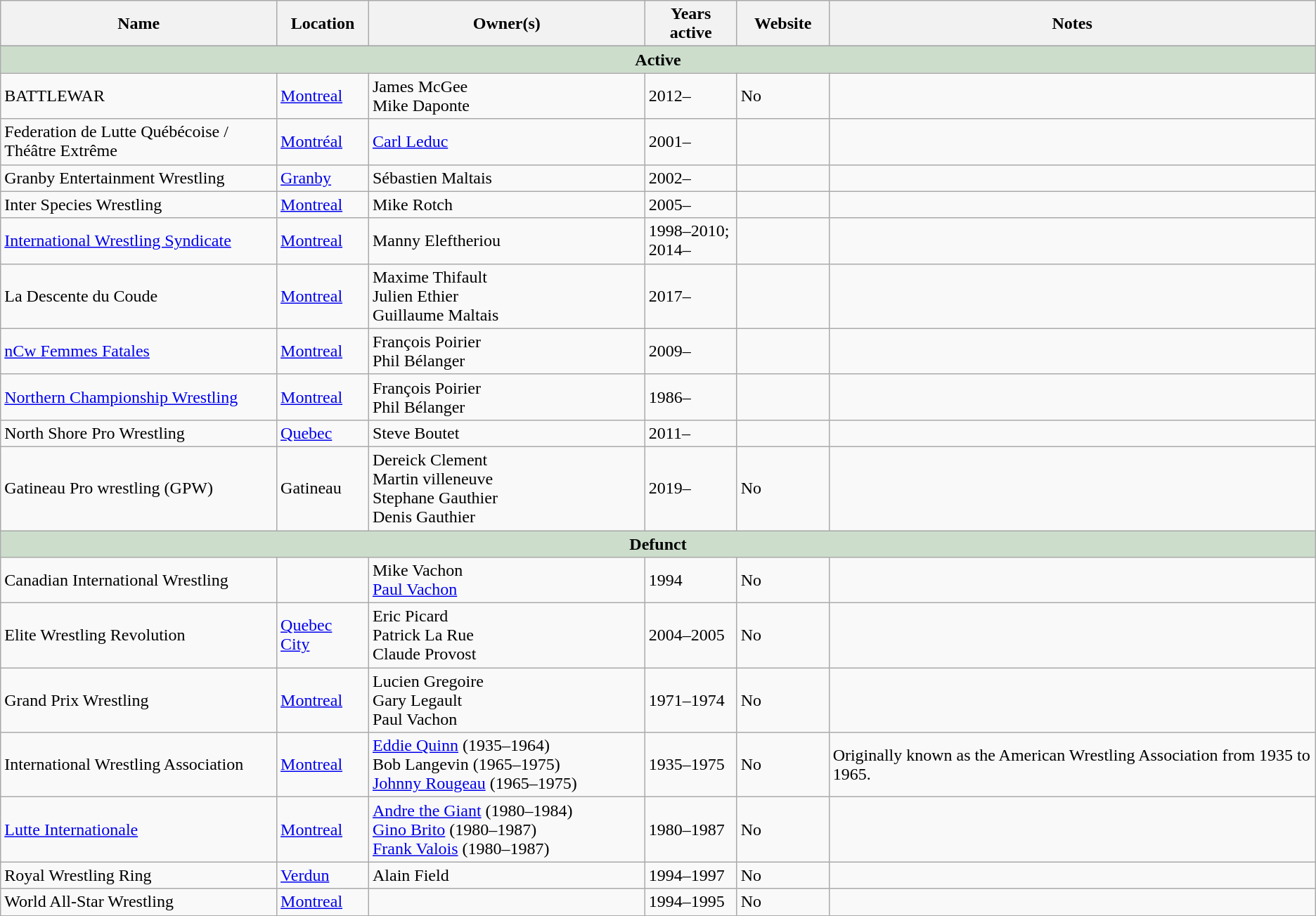<table class=wikitable>
<tr>
<th width="21%">Name</th>
<th width="7%">Location</th>
<th width="21%">Owner(s)</th>
<th width="7%">Years active</th>
<th width="7%">Website</th>
<th width="55%">Notes</th>
</tr>
<tr valign="top">
</tr>
<tr>
<td colspan=7 style="background: #ccddcc;" align=center><strong>Active</strong></td>
</tr>
<tr>
<td>BATTLEWAR</td>
<td><a href='#'>Montreal</a></td>
<td>James McGee<br>Mike Daponte</td>
<td>2012–</td>
<td>No</td>
<td></td>
</tr>
<tr>
<td>Federation de Lutte Québécoise / Théâtre Extrême</td>
<td><a href='#'>Montréal</a></td>
<td><a href='#'>Carl Leduc</a></td>
<td>2001–</td>
<td></td>
<td></td>
</tr>
<tr>
<td>Granby Entertainment Wrestling</td>
<td><a href='#'>Granby</a></td>
<td>Sébastien Maltais</td>
<td>2002–</td>
<td></td>
<td></td>
</tr>
<tr>
<td>Inter Species Wrestling</td>
<td><a href='#'>Montreal</a></td>
<td>Mike Rotch</td>
<td>2005–</td>
<td></td>
<td></td>
</tr>
<tr>
<td><a href='#'>International Wrestling Syndicate</a></td>
<td><a href='#'>Montreal</a></td>
<td>Manny Eleftheriou</td>
<td>1998–2010;<br>2014–</td>
<td></td>
<td></td>
</tr>
<tr>
<td>La Descente du Coude</td>
<td><a href='#'>Montreal</a></td>
<td>Maxime Thifault<br>Julien Ethier<br>Guillaume Maltais</td>
<td>2017–</td>
<td></td>
<td></td>
</tr>
<tr>
<td><a href='#'>nCw Femmes Fatales</a></td>
<td><a href='#'>Montreal</a></td>
<td>François Poirier<br>Phil Bélanger</td>
<td>2009–</td>
<td></td>
<td></td>
</tr>
<tr>
<td><a href='#'>Northern Championship Wrestling</a></td>
<td><a href='#'>Montreal</a></td>
<td>François Poirier<br>Phil Bélanger</td>
<td>1986–</td>
<td></td>
<td></td>
</tr>
<tr>
<td>North Shore Pro Wrestling</td>
<td><a href='#'>Quebec</a></td>
<td>Steve Boutet<br></td>
<td>2011–</td>
<td></td>
<td></td>
</tr>
<tr>
<td>Gatineau Pro wrestling (GPW)</td>
<td>Gatineau</td>
<td>Dereick Clement<br>Martin villeneuve<br>Stephane Gauthier<br>Denis Gauthier</td>
<td>2019–</td>
<td>No</td>
<td></td>
</tr>
<tr>
<td colspan=7 style="background: #ccddcc;" align=center><strong>Defunct</strong></td>
</tr>
<tr>
<td>Canadian International Wrestling</td>
<td></td>
<td>Mike Vachon<br><a href='#'>Paul Vachon</a></td>
<td>1994</td>
<td>No</td>
<td></td>
</tr>
<tr>
<td>Elite Wrestling Revolution</td>
<td><a href='#'>Quebec City</a></td>
<td>Eric Picard<br>Patrick La Rue<br>Claude Provost</td>
<td>2004–2005</td>
<td>No</td>
<td></td>
</tr>
<tr>
<td>Grand Prix Wrestling</td>
<td><a href='#'>Montreal</a></td>
<td>Lucien Gregoire<br>Gary Legault<br>Paul Vachon</td>
<td>1971–1974</td>
<td>No</td>
<td></td>
</tr>
<tr>
<td>International Wrestling Association</td>
<td><a href='#'>Montreal</a></td>
<td><a href='#'>Eddie Quinn</a> (1935–1964)<br>Bob Langevin (1965–1975)<br><a href='#'>Johnny Rougeau</a> (1965–1975)</td>
<td>1935–1975</td>
<td>No</td>
<td>Originally known as the American Wrestling Association from 1935 to 1965.</td>
</tr>
<tr>
<td><a href='#'>Lutte Internationale</a></td>
<td><a href='#'>Montreal</a></td>
<td><a href='#'>Andre the Giant</a> (1980–1984)<br><a href='#'>Gino Brito</a> (1980–1987)<br><a href='#'>Frank Valois</a> (1980–1987)</td>
<td>1980–1987</td>
<td>No</td>
<td></td>
</tr>
<tr>
<td>Royal Wrestling Ring</td>
<td><a href='#'>Verdun</a></td>
<td>Alain Field</td>
<td>1994–1997</td>
<td>No</td>
<td></td>
</tr>
<tr>
<td>World All-Star Wrestling</td>
<td><a href='#'>Montreal</a></td>
<td></td>
<td>1994–1995</td>
<td>No</td>
<td></td>
</tr>
</table>
